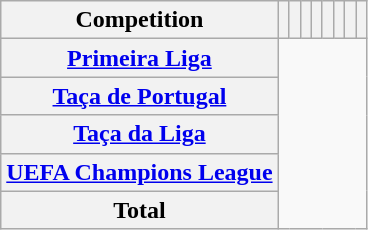<table class="wikitable sortable plainrowheaders" style="text-align:center;">
<tr>
<th scope=col>Competition</th>
<th scope=col></th>
<th scope=col></th>
<th scope=col></th>
<th scope=col></th>
<th scope=col></th>
<th scope=col></th>
<th scope=col></th>
<th scope=col></th>
</tr>
<tr>
<th scope=row align=left><a href='#'>Primeira Liga</a><br></th>
</tr>
<tr>
<th scope=row align=left><a href='#'>Taça de Portugal</a><br></th>
</tr>
<tr>
<th scope=row align=left><a href='#'>Taça da Liga</a><br></th>
</tr>
<tr>
<th scope=row align=left><a href='#'>UEFA Champions League</a><br></th>
</tr>
<tr>
<th scope=row>Total<br></th>
</tr>
</table>
